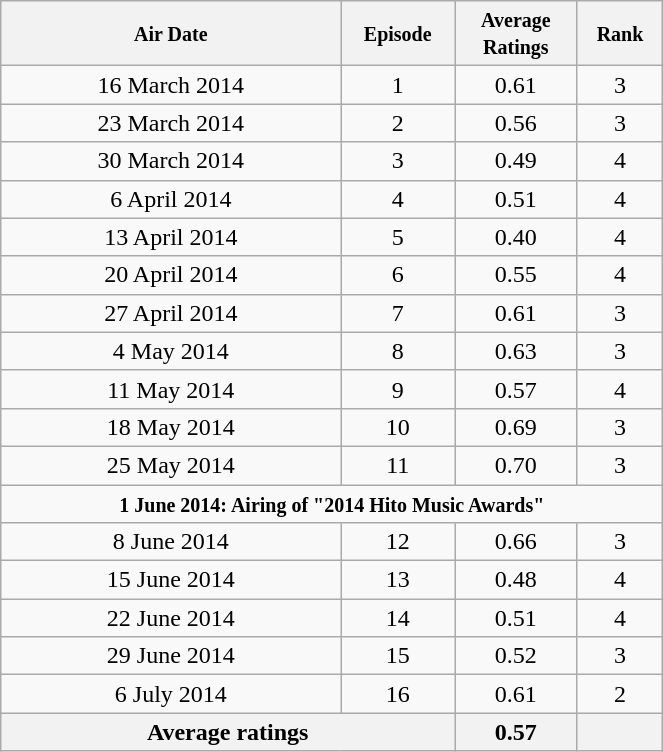<table class="wikitable" style="text-align:center;width:35%;">
<tr>
<th width="25%"><small>Air Date</small></th>
<th width="5%"><small>Episode</small></th>
<th width="6%"><small>Average Ratings</small></th>
<th width="4%"><small>Rank</small></th>
</tr>
<tr>
<td>16 March 2014</td>
<td>1</td>
<td>0.61</td>
<td>3</td>
</tr>
<tr>
<td>23 March 2014</td>
<td>2</td>
<td>0.56</td>
<td>3</td>
</tr>
<tr>
<td>30 March 2014</td>
<td>3</td>
<td>0.49</td>
<td>4</td>
</tr>
<tr>
<td>6 April 2014</td>
<td>4</td>
<td>0.51</td>
<td>4</td>
</tr>
<tr>
<td>13 April 2014</td>
<td>5</td>
<td>0.40</td>
<td>4</td>
</tr>
<tr>
<td>20 April 2014</td>
<td>6</td>
<td>0.55</td>
<td>4</td>
</tr>
<tr>
<td>27 April 2014</td>
<td>7</td>
<td>0.61</td>
<td>3</td>
</tr>
<tr>
<td>4 May 2014</td>
<td>8</td>
<td>0.63</td>
<td>3</td>
</tr>
<tr>
<td>11 May 2014</td>
<td>9</td>
<td>0.57</td>
<td>4</td>
</tr>
<tr>
<td>18 May 2014</td>
<td>10</td>
<td>0.69</td>
<td>3</td>
</tr>
<tr>
<td>25 May 2014</td>
<td>11</td>
<td>0.70</td>
<td>3</td>
</tr>
<tr>
<td colspan="4"><strong><small>1 June 2014: Airing of "2014 Hito Music Awards"</small></strong></td>
</tr>
<tr>
<td>8 June 2014</td>
<td>12</td>
<td>0.66</td>
<td>3</td>
</tr>
<tr>
<td>15 June 2014</td>
<td>13</td>
<td>0.48</td>
<td>4</td>
</tr>
<tr>
<td>22 June 2014</td>
<td>14</td>
<td>0.51</td>
<td>4</td>
</tr>
<tr>
<td>29 June 2014</td>
<td>15</td>
<td>0.52</td>
<td>3</td>
</tr>
<tr>
<td>6 July 2014</td>
<td>16</td>
<td>0.61</td>
<td>2</td>
</tr>
<tr>
<th colspan="2"><strong>Average ratings</strong></th>
<th><strong>0.57</strong></th>
<th></th>
</tr>
</table>
